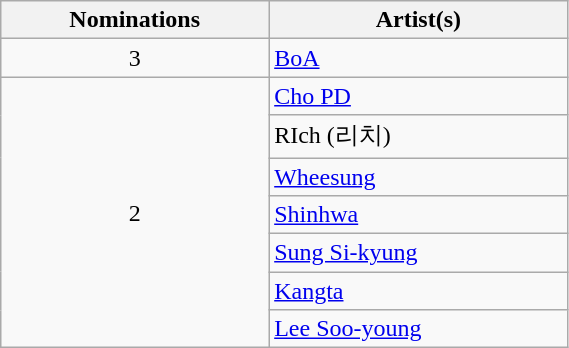<table class="wikitable"  style="width:30%;">
<tr>
<th scope="col">Nominations</th>
<th scope="col">Artist(s)</th>
</tr>
<tr>
<td align=center>3</td>
<td><a href='#'>BoA</a></td>
</tr>
<tr>
<td rowspan=7 align=center>2</td>
<td><a href='#'>Cho PD</a></td>
</tr>
<tr>
<td>RIch (리치)</td>
</tr>
<tr>
<td><a href='#'>Wheesung</a></td>
</tr>
<tr>
<td><a href='#'>Shinhwa</a></td>
</tr>
<tr>
<td><a href='#'>Sung Si-kyung</a></td>
</tr>
<tr>
<td><a href='#'>Kangta</a></td>
</tr>
<tr>
<td><a href='#'>Lee Soo-young</a></td>
</tr>
</table>
